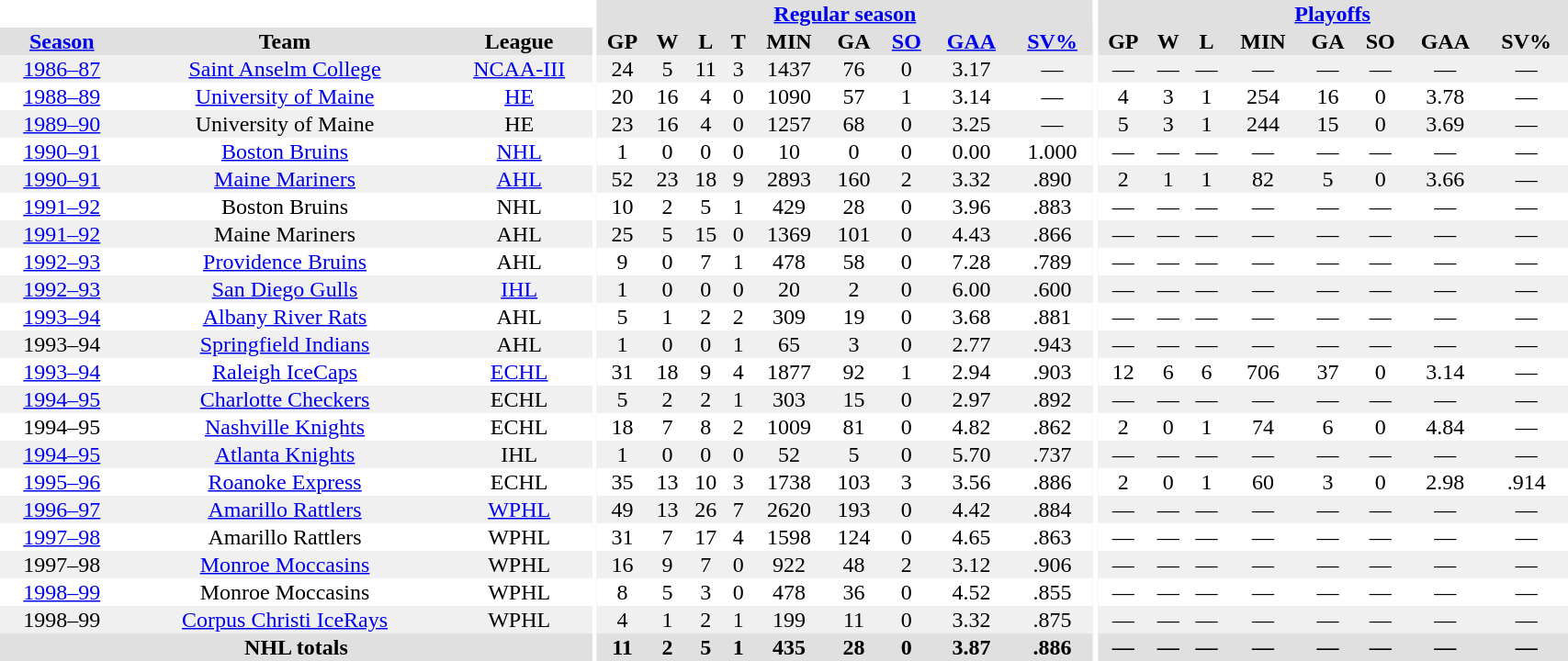<table border="0" cellpadding="1" cellspacing="0" style="width:90%; text-align:center;">
<tr bgcolor="#e0e0e0">
<th colspan="3" bgcolor="#ffffff"></th>
<th rowspan="99" bgcolor="#ffffff"></th>
<th colspan="9" bgcolor="#e0e0e0"><a href='#'>Regular season</a></th>
<th rowspan="99" bgcolor="#ffffff"></th>
<th colspan="8" bgcolor="#e0e0e0"><a href='#'>Playoffs</a></th>
</tr>
<tr bgcolor="#e0e0e0">
<th><a href='#'>Season</a></th>
<th>Team</th>
<th>League</th>
<th>GP</th>
<th>W</th>
<th>L</th>
<th>T</th>
<th>MIN</th>
<th>GA</th>
<th><a href='#'>SO</a></th>
<th><a href='#'>GAA</a></th>
<th><a href='#'>SV%</a></th>
<th>GP</th>
<th>W</th>
<th>L</th>
<th>MIN</th>
<th>GA</th>
<th>SO</th>
<th>GAA</th>
<th>SV%</th>
</tr>
<tr bgcolor="#f0f0f0">
<td><a href='#'>1986–87</a></td>
<td><a href='#'>Saint Anselm College</a></td>
<td><a href='#'>NCAA-III</a></td>
<td>24</td>
<td>5</td>
<td>11</td>
<td>3</td>
<td>1437</td>
<td>76</td>
<td>0</td>
<td>3.17</td>
<td>—</td>
<td>—</td>
<td>—</td>
<td>—</td>
<td>—</td>
<td>—</td>
<td>—</td>
<td>—</td>
<td>—</td>
</tr>
<tr>
<td><a href='#'>1988–89</a></td>
<td><a href='#'>University of Maine</a></td>
<td><a href='#'>HE</a></td>
<td>20</td>
<td>16</td>
<td>4</td>
<td>0</td>
<td>1090</td>
<td>57</td>
<td>1</td>
<td>3.14</td>
<td>—</td>
<td>4</td>
<td>3</td>
<td>1</td>
<td>254</td>
<td>16</td>
<td>0</td>
<td>3.78</td>
<td>—</td>
</tr>
<tr bgcolor="#f0f0f0">
<td><a href='#'>1989–90</a></td>
<td>University of Maine</td>
<td>HE</td>
<td>23</td>
<td>16</td>
<td>4</td>
<td>0</td>
<td>1257</td>
<td>68</td>
<td>0</td>
<td>3.25</td>
<td>—</td>
<td>5</td>
<td>3</td>
<td>1</td>
<td>244</td>
<td>15</td>
<td>0</td>
<td>3.69</td>
<td>—</td>
</tr>
<tr>
<td><a href='#'>1990–91</a></td>
<td><a href='#'>Boston Bruins</a></td>
<td><a href='#'>NHL</a></td>
<td>1</td>
<td>0</td>
<td>0</td>
<td>0</td>
<td>10</td>
<td>0</td>
<td>0</td>
<td>0.00</td>
<td>1.000</td>
<td>—</td>
<td>—</td>
<td>—</td>
<td>—</td>
<td>—</td>
<td>—</td>
<td>—</td>
<td>—</td>
</tr>
<tr bgcolor="#f0f0f0">
<td><a href='#'>1990–91</a></td>
<td><a href='#'>Maine Mariners</a></td>
<td><a href='#'>AHL</a></td>
<td>52</td>
<td>23</td>
<td>18</td>
<td>9</td>
<td>2893</td>
<td>160</td>
<td>2</td>
<td>3.32</td>
<td>.890</td>
<td>2</td>
<td>1</td>
<td>1</td>
<td>82</td>
<td>5</td>
<td>0</td>
<td>3.66</td>
<td>—</td>
</tr>
<tr>
<td><a href='#'>1991–92</a></td>
<td>Boston Bruins</td>
<td>NHL</td>
<td>10</td>
<td>2</td>
<td>5</td>
<td>1</td>
<td>429</td>
<td>28</td>
<td>0</td>
<td>3.96</td>
<td>.883</td>
<td>—</td>
<td>—</td>
<td>—</td>
<td>—</td>
<td>—</td>
<td>—</td>
<td>—</td>
<td>—</td>
</tr>
<tr bgcolor="#f0f0f0">
<td><a href='#'>1991–92</a></td>
<td>Maine Mariners</td>
<td>AHL</td>
<td>25</td>
<td>5</td>
<td>15</td>
<td>0</td>
<td>1369</td>
<td>101</td>
<td>0</td>
<td>4.43</td>
<td>.866</td>
<td>—</td>
<td>—</td>
<td>—</td>
<td>—</td>
<td>—</td>
<td>—</td>
<td>—</td>
<td>—</td>
</tr>
<tr>
<td><a href='#'>1992–93</a></td>
<td><a href='#'>Providence Bruins</a></td>
<td>AHL</td>
<td>9</td>
<td>0</td>
<td>7</td>
<td>1</td>
<td>478</td>
<td>58</td>
<td>0</td>
<td>7.28</td>
<td>.789</td>
<td>—</td>
<td>—</td>
<td>—</td>
<td>—</td>
<td>—</td>
<td>—</td>
<td>—</td>
<td>—</td>
</tr>
<tr bgcolor="#f0f0f0">
<td><a href='#'>1992–93</a></td>
<td><a href='#'>San Diego Gulls</a></td>
<td><a href='#'>IHL</a></td>
<td>1</td>
<td>0</td>
<td>0</td>
<td>0</td>
<td>20</td>
<td>2</td>
<td>0</td>
<td>6.00</td>
<td>.600</td>
<td>—</td>
<td>—</td>
<td>—</td>
<td>—</td>
<td>—</td>
<td>—</td>
<td>—</td>
<td>—</td>
</tr>
<tr>
<td><a href='#'>1993–94</a></td>
<td><a href='#'>Albany River Rats</a></td>
<td>AHL</td>
<td>5</td>
<td>1</td>
<td>2</td>
<td>2</td>
<td>309</td>
<td>19</td>
<td>0</td>
<td>3.68</td>
<td>.881</td>
<td>—</td>
<td>—</td>
<td>—</td>
<td>—</td>
<td>—</td>
<td>—</td>
<td>—</td>
<td>—</td>
</tr>
<tr bgcolor="#f0f0f0">
<td>1993–94</td>
<td><a href='#'>Springfield Indians</a></td>
<td>AHL</td>
<td>1</td>
<td>0</td>
<td>0</td>
<td>1</td>
<td>65</td>
<td>3</td>
<td>0</td>
<td>2.77</td>
<td>.943</td>
<td>—</td>
<td>—</td>
<td>—</td>
<td>—</td>
<td>—</td>
<td>—</td>
<td>—</td>
<td>—</td>
</tr>
<tr>
<td><a href='#'>1993–94</a></td>
<td><a href='#'>Raleigh IceCaps</a></td>
<td><a href='#'>ECHL</a></td>
<td>31</td>
<td>18</td>
<td>9</td>
<td>4</td>
<td>1877</td>
<td>92</td>
<td>1</td>
<td>2.94</td>
<td>.903</td>
<td>12</td>
<td>6</td>
<td>6</td>
<td>706</td>
<td>37</td>
<td>0</td>
<td>3.14</td>
<td>—</td>
</tr>
<tr bgcolor="#f0f0f0">
<td><a href='#'>1994–95</a></td>
<td><a href='#'>Charlotte Checkers</a></td>
<td>ECHL</td>
<td>5</td>
<td>2</td>
<td>2</td>
<td>1</td>
<td>303</td>
<td>15</td>
<td>0</td>
<td>2.97</td>
<td>.892</td>
<td>—</td>
<td>—</td>
<td>—</td>
<td>—</td>
<td>—</td>
<td>—</td>
<td>—</td>
<td>—</td>
</tr>
<tr>
<td>1994–95</td>
<td><a href='#'>Nashville Knights</a></td>
<td>ECHL</td>
<td>18</td>
<td>7</td>
<td>8</td>
<td>2</td>
<td>1009</td>
<td>81</td>
<td>0</td>
<td>4.82</td>
<td>.862</td>
<td>2</td>
<td>0</td>
<td>1</td>
<td>74</td>
<td>6</td>
<td>0</td>
<td>4.84</td>
<td>—</td>
</tr>
<tr bgcolor="#f0f0f0">
<td><a href='#'>1994–95</a></td>
<td><a href='#'>Atlanta Knights</a></td>
<td>IHL</td>
<td>1</td>
<td>0</td>
<td>0</td>
<td>0</td>
<td>52</td>
<td>5</td>
<td>0</td>
<td>5.70</td>
<td>.737</td>
<td>—</td>
<td>—</td>
<td>—</td>
<td>—</td>
<td>—</td>
<td>—</td>
<td>—</td>
<td>—</td>
</tr>
<tr>
<td><a href='#'>1995–96</a></td>
<td><a href='#'>Roanoke Express</a></td>
<td>ECHL</td>
<td>35</td>
<td>13</td>
<td>10</td>
<td>3</td>
<td>1738</td>
<td>103</td>
<td>3</td>
<td>3.56</td>
<td>.886</td>
<td>2</td>
<td>0</td>
<td>1</td>
<td>60</td>
<td>3</td>
<td>0</td>
<td>2.98</td>
<td>.914</td>
</tr>
<tr bgcolor="#f0f0f0">
<td><a href='#'>1996–97</a></td>
<td><a href='#'>Amarillo Rattlers</a></td>
<td><a href='#'>WPHL</a></td>
<td>49</td>
<td>13</td>
<td>26</td>
<td>7</td>
<td>2620</td>
<td>193</td>
<td>0</td>
<td>4.42</td>
<td>.884</td>
<td>—</td>
<td>—</td>
<td>—</td>
<td>—</td>
<td>—</td>
<td>—</td>
<td>—</td>
<td>—</td>
</tr>
<tr>
<td><a href='#'>1997–98</a></td>
<td>Amarillo Rattlers</td>
<td>WPHL</td>
<td>31</td>
<td>7</td>
<td>17</td>
<td>4</td>
<td>1598</td>
<td>124</td>
<td>0</td>
<td>4.65</td>
<td>.863</td>
<td>—</td>
<td>—</td>
<td>—</td>
<td>—</td>
<td>—</td>
<td>—</td>
<td>—</td>
<td>—</td>
</tr>
<tr bgcolor="#f0f0f0">
<td>1997–98</td>
<td><a href='#'>Monroe Moccasins</a></td>
<td>WPHL</td>
<td>16</td>
<td>9</td>
<td>7</td>
<td>0</td>
<td>922</td>
<td>48</td>
<td>2</td>
<td>3.12</td>
<td>.906</td>
<td>—</td>
<td>—</td>
<td>—</td>
<td>—</td>
<td>—</td>
<td>—</td>
<td>—</td>
<td>—</td>
</tr>
<tr>
<td><a href='#'>1998–99</a></td>
<td>Monroe Moccasins</td>
<td>WPHL</td>
<td>8</td>
<td>5</td>
<td>3</td>
<td>0</td>
<td>478</td>
<td>36</td>
<td>0</td>
<td>4.52</td>
<td>.855</td>
<td>—</td>
<td>—</td>
<td>—</td>
<td>—</td>
<td>—</td>
<td>—</td>
<td>—</td>
<td>—</td>
</tr>
<tr bgcolor="#f0f0f0">
<td>1998–99</td>
<td><a href='#'>Corpus Christi IceRays</a></td>
<td>WPHL</td>
<td>4</td>
<td>1</td>
<td>2</td>
<td>1</td>
<td>199</td>
<td>11</td>
<td>0</td>
<td>3.32</td>
<td>.875</td>
<td>—</td>
<td>—</td>
<td>—</td>
<td>—</td>
<td>—</td>
<td>—</td>
<td>—</td>
<td>—</td>
</tr>
<tr bgcolor="#e0e0e0">
<th colspan=3>NHL totals</th>
<th>11</th>
<th>2</th>
<th>5</th>
<th>1</th>
<th>435</th>
<th>28</th>
<th>0</th>
<th>3.87</th>
<th>.886</th>
<th>—</th>
<th>—</th>
<th>—</th>
<th>—</th>
<th>—</th>
<th>—</th>
<th>—</th>
<th>—</th>
</tr>
</table>
